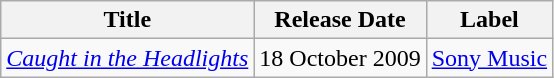<table class="wikitable" border="1">
<tr>
<th>Title</th>
<th>Release Date</th>
<th>Label</th>
</tr>
<tr>
<td><em><a href='#'>Caught in the Headlights</a></em></td>
<td>18 October 2009</td>
<td><a href='#'>Sony Music</a></td>
</tr>
</table>
